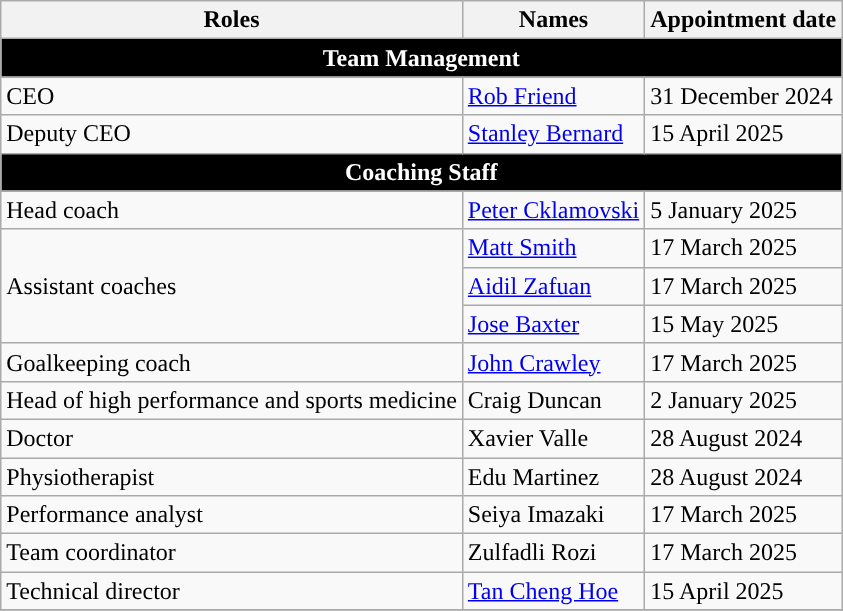<table class="wikitable">
<tr>
<th>Roles</th>
<th>Names</th>
<th>Appointment date</th>
</tr>
<tr>
<th colspan=5 style="background: #000000; color: #FFFFFF;">Team Management</th>
</tr>
<tr>
<td>CEO</td>
<td> <a href='#'>Rob Friend</a></td>
<td>31 December 2024</td>
</tr>
<tr>
<td>Deputy CEO</td>
<td> <a href='#'>Stanley Bernard</a></td>
<td>15 April 2025</td>
</tr>
<tr>
<th colspan=5 style="background: #000000; color: #FFFFFF;">Coaching Staff</th>
</tr>
<tr>
<td>Head coach</td>
<td> <a href='#'>Peter Cklamovski</a></td>
<td>5 January 2025</td>
</tr>
<tr>
<td rowspan="3">Assistant coaches</td>
<td> <a href='#'>Matt Smith</a></td>
<td>17 March 2025</td>
</tr>
<tr>
<td> <a href='#'>Aidil Zafuan</a></td>
<td>17 March 2025</td>
</tr>
<tr>
<td> <a href='#'>Jose Baxter</a></td>
<td>15 May 2025</td>
</tr>
<tr>
<td>Goalkeeping coach</td>
<td> <a href='#'>John Crawley</a></td>
<td>17 March 2025</td>
</tr>
<tr>
<td>Head of high performance and sports medicine</td>
<td> Craig Duncan</td>
<td>2 January 2025</td>
</tr>
<tr>
<td>Doctor</td>
<td> Xavier Valle</td>
<td>28 August 2024</td>
</tr>
<tr>
<td>Physiotherapist</td>
<td> Edu Martinez</td>
<td>28 August 2024</td>
</tr>
<tr>
<td>Performance analyst</td>
<td> Seiya Imazaki</td>
<td>17 March 2025</td>
</tr>
<tr>
<td>Team coordinator</td>
<td> Zulfadli Rozi</td>
<td>17 March 2025</td>
</tr>
<tr>
<td>Technical director</td>
<td> <a href='#'>Tan Cheng Hoe</a></td>
<td>15 April 2025</td>
</tr>
<tr>
</tr>
</table>
